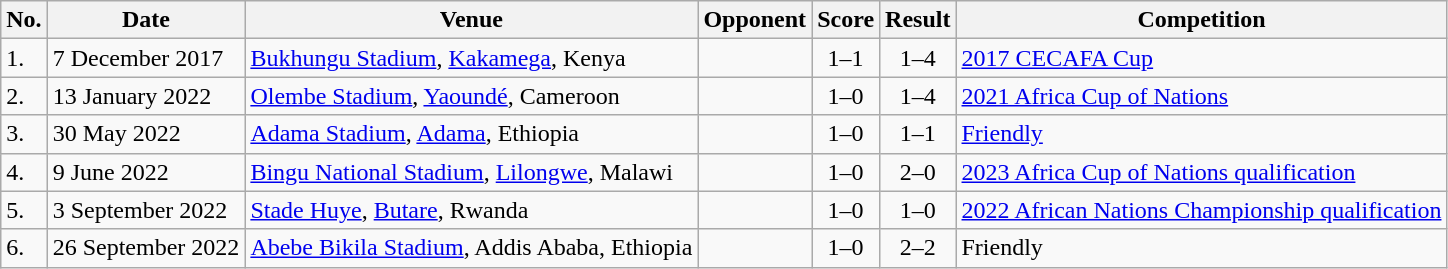<table class="wikitable" style="font-size:100%;">
<tr>
<th>No.</th>
<th>Date</th>
<th>Venue</th>
<th>Opponent</th>
<th>Score</th>
<th>Result</th>
<th>Competition</th>
</tr>
<tr>
<td>1.</td>
<td>7 December 2017</td>
<td><a href='#'>Bukhungu Stadium</a>, <a href='#'>Kakamega</a>, Kenya</td>
<td></td>
<td align=center>1–1</td>
<td align=center>1–4</td>
<td><a href='#'>2017 CECAFA Cup</a></td>
</tr>
<tr>
<td>2.</td>
<td>13 January 2022</td>
<td><a href='#'>Olembe Stadium</a>, <a href='#'>Yaoundé</a>, Cameroon</td>
<td></td>
<td align=center>1–0</td>
<td align=center>1–4</td>
<td><a href='#'>2021 Africa Cup of Nations</a></td>
</tr>
<tr>
<td>3.</td>
<td>30 May 2022</td>
<td><a href='#'>Adama Stadium</a>, <a href='#'>Adama</a>, Ethiopia</td>
<td></td>
<td align=center>1–0</td>
<td align=center>1–1</td>
<td><a href='#'>Friendly</a></td>
</tr>
<tr>
<td>4.</td>
<td>9 June 2022</td>
<td><a href='#'>Bingu National Stadium</a>, <a href='#'>Lilongwe</a>, Malawi</td>
<td></td>
<td align=center>1–0</td>
<td align=center>2–0</td>
<td><a href='#'>2023 Africa Cup of Nations qualification</a></td>
</tr>
<tr>
<td>5.</td>
<td>3 September 2022</td>
<td><a href='#'>Stade Huye</a>, <a href='#'>Butare</a>, Rwanda</td>
<td></td>
<td align=center>1–0</td>
<td align=center>1–0</td>
<td><a href='#'>2022 African Nations Championship qualification</a></td>
</tr>
<tr>
<td>6.</td>
<td>26 September 2022</td>
<td><a href='#'>Abebe Bikila Stadium</a>, Addis Ababa, Ethiopia</td>
<td></td>
<td align=center>1–0</td>
<td align=center>2–2</td>
<td>Friendly</td>
</tr>
</table>
